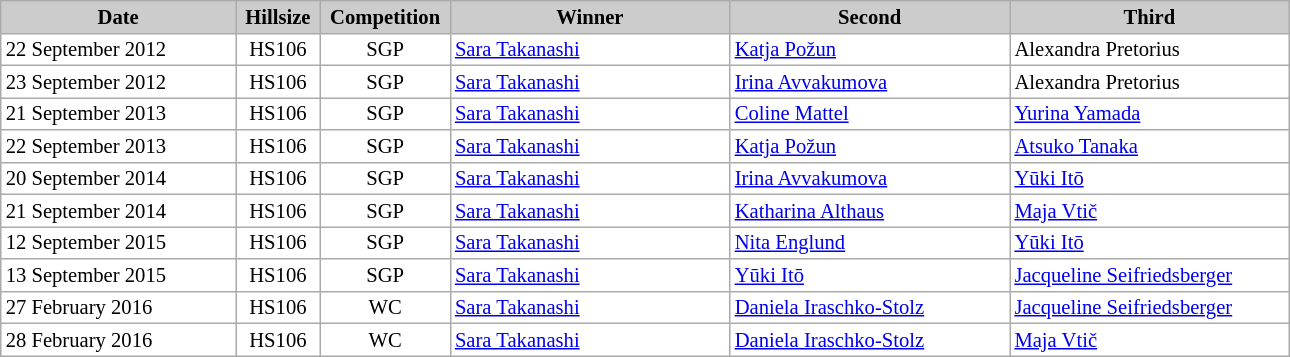<table class="wikitable plainrowheaders" style="background:#fff; font-size:86%; line-height:15px; border:grey solid 1px; border-collapse:collapse;">
<tr style="background:#ccc; text-align:center;">
<th style="background:#ccc;" width="150">Date</th>
<th style="background:#ccc;" width="50">Hillsize</th>
<th style="background:#ccc;" width="80">Competition</th>
<th style="background:#ccc;" width="180">Winner</th>
<th style="background:#ccc;" width="180">Second</th>
<th style="background:#ccc;" width="180">Third</th>
</tr>
<tr>
<td>22 September 2012</td>
<td align=center>HS106</td>
<td align=center>SGP</td>
<td> <a href='#'>Sara Takanashi</a></td>
<td> <a href='#'>Katja Požun</a></td>
<td> Alexandra Pretorius</td>
</tr>
<tr>
<td>23 September 2012</td>
<td align=center>HS106</td>
<td align=center>SGP</td>
<td> <a href='#'>Sara Takanashi</a></td>
<td> <a href='#'>Irina Avvakumova</a></td>
<td> Alexandra Pretorius</td>
</tr>
<tr>
<td>21 September 2013</td>
<td align=center>HS106</td>
<td align=center>SGP</td>
<td> <a href='#'>Sara Takanashi</a></td>
<td> <a href='#'>Coline Mattel</a></td>
<td> <a href='#'>Yurina Yamada</a></td>
</tr>
<tr>
<td>22 September 2013</td>
<td align=center>HS106</td>
<td align=center>SGP</td>
<td> <a href='#'>Sara Takanashi</a></td>
<td> <a href='#'>Katja Požun</a></td>
<td> <a href='#'>Atsuko Tanaka</a></td>
</tr>
<tr>
<td>20 September 2014</td>
<td align=center>HS106</td>
<td align=center>SGP</td>
<td> <a href='#'>Sara Takanashi</a></td>
<td> <a href='#'>Irina Avvakumova</a></td>
<td> <a href='#'>Yūki Itō</a></td>
</tr>
<tr>
<td>21 September 2014</td>
<td align=center>HS106</td>
<td align=center>SGP</td>
<td> <a href='#'>Sara Takanashi</a></td>
<td> <a href='#'>Katharina Althaus</a></td>
<td> <a href='#'>Maja Vtič</a></td>
</tr>
<tr>
<td>12 September 2015</td>
<td align=center>HS106</td>
<td align=center>SGP</td>
<td> <a href='#'>Sara Takanashi</a></td>
<td> <a href='#'>Nita Englund</a></td>
<td> <a href='#'>Yūki Itō</a></td>
</tr>
<tr>
<td>13 September 2015</td>
<td align=center>HS106</td>
<td align=center>SGP</td>
<td> <a href='#'>Sara Takanashi</a></td>
<td> <a href='#'>Yūki Itō</a></td>
<td> <a href='#'>Jacqueline Seifriedsberger</a></td>
</tr>
<tr>
<td>27 February 2016</td>
<td align=center>HS106</td>
<td align=center>WC</td>
<td> <a href='#'>Sara Takanashi</a></td>
<td> <a href='#'>Daniela Iraschko-Stolz</a></td>
<td> <a href='#'>Jacqueline Seifriedsberger</a></td>
</tr>
<tr>
<td>28 February 2016</td>
<td align=center>HS106</td>
<td align=center>WC</td>
<td> <a href='#'>Sara Takanashi</a></td>
<td> <a href='#'>Daniela Iraschko-Stolz</a></td>
<td> <a href='#'>Maja Vtič</a></td>
</tr>
</table>
